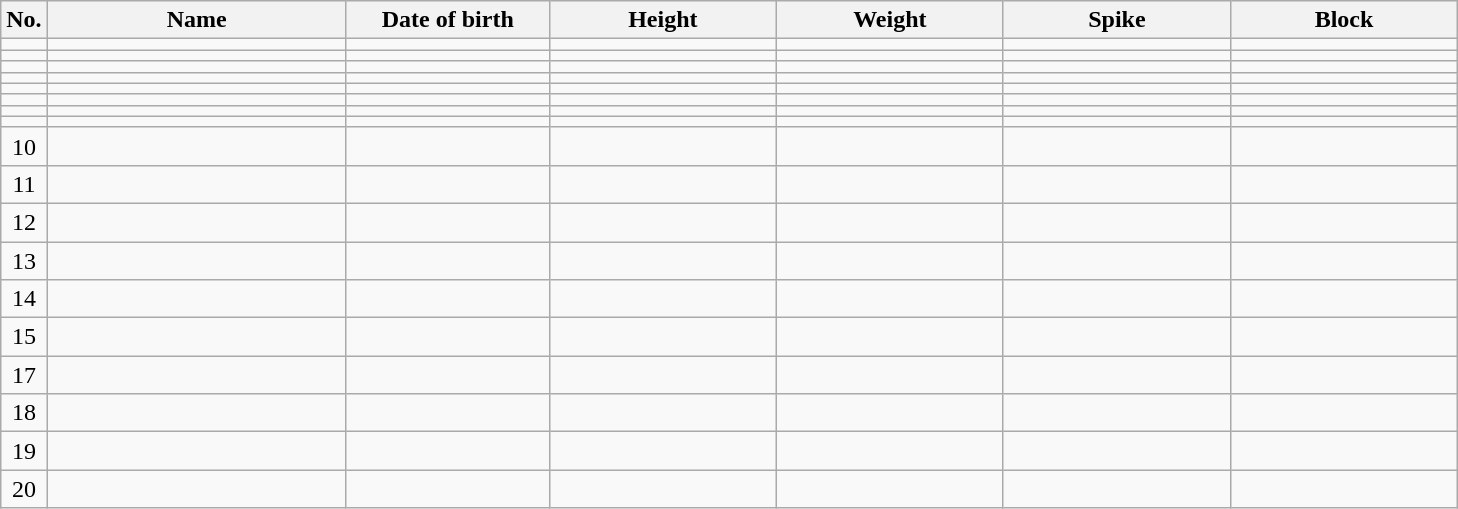<table class="wikitable sortable" style="font-size:100%; text-align:center;">
<tr>
<th>No.</th>
<th style="width:12em">Name</th>
<th style="width:8em">Date of birth</th>
<th style="width:9em">Height</th>
<th style="width:9em">Weight</th>
<th style="width:9em">Spike</th>
<th style="width:9em">Block</th>
</tr>
<tr>
<td></td>
<td align=left></td>
<td align=right></td>
<td></td>
<td></td>
<td></td>
<td></td>
</tr>
<tr>
<td></td>
<td align=left></td>
<td align=right></td>
<td></td>
<td></td>
<td></td>
<td></td>
</tr>
<tr>
<td></td>
<td align=left></td>
<td align=right></td>
<td></td>
<td></td>
<td></td>
<td></td>
</tr>
<tr>
<td></td>
<td align=left></td>
<td align=right></td>
<td></td>
<td></td>
<td></td>
<td></td>
</tr>
<tr>
<td></td>
<td align=left></td>
<td align=right></td>
<td></td>
<td></td>
<td></td>
<td></td>
</tr>
<tr>
<td></td>
<td align=left></td>
<td align=right></td>
<td></td>
<td></td>
<td></td>
<td></td>
</tr>
<tr>
<td></td>
<td align=left></td>
<td align=right></td>
<td></td>
<td></td>
<td></td>
<td></td>
</tr>
<tr>
<td></td>
<td align=left></td>
<td align=right></td>
<td></td>
<td></td>
<td></td>
<td></td>
</tr>
<tr>
<td>10</td>
<td align=left></td>
<td align=right></td>
<td></td>
<td></td>
<td></td>
<td></td>
</tr>
<tr>
<td>11</td>
<td align=left></td>
<td align=right></td>
<td></td>
<td></td>
<td></td>
<td></td>
</tr>
<tr>
<td>12</td>
<td align=left></td>
<td align=right></td>
<td></td>
<td></td>
<td></td>
<td></td>
</tr>
<tr>
<td>13</td>
<td align=left></td>
<td align=right></td>
<td></td>
<td></td>
<td></td>
<td></td>
</tr>
<tr>
<td>14</td>
<td align=left></td>
<td align=right></td>
<td></td>
<td></td>
<td></td>
<td></td>
</tr>
<tr>
<td>15</td>
<td align=left></td>
<td align=right></td>
<td></td>
<td></td>
<td></td>
<td></td>
</tr>
<tr>
<td>17</td>
<td align=left></td>
<td align=right></td>
<td></td>
<td></td>
<td></td>
<td></td>
</tr>
<tr>
<td>18</td>
<td align=left></td>
<td align=right></td>
<td></td>
<td></td>
<td></td>
<td></td>
</tr>
<tr>
<td>19</td>
<td align=left></td>
<td align=right></td>
<td></td>
<td></td>
<td></td>
<td></td>
</tr>
<tr>
<td>20</td>
<td align=left></td>
<td align=right></td>
<td></td>
<td></td>
<td></td>
<td></td>
</tr>
</table>
